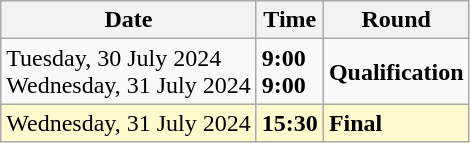<table class="wikitable">
<tr>
<th>Date</th>
<th>Time</th>
<th>Round</th>
</tr>
<tr>
<td>Tuesday, 30 July 2024<br>Wednesday, 31 July 2024</td>
<td><strong>9:00</strong><br><strong>9:00</strong></td>
<td><strong>Qualification</strong></td>
</tr>
<tr style=background:lemonchiffon>
<td>Wednesday, 31 July 2024</td>
<td><strong>15:30</strong></td>
<td><strong>Final</strong></td>
</tr>
</table>
